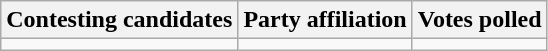<table class="wikitable sortable">
<tr>
<th>Contesting candidates</th>
<th>Party affiliation</th>
<th>Votes polled</th>
</tr>
<tr>
<td></td>
<td></td>
<td></td>
</tr>
</table>
